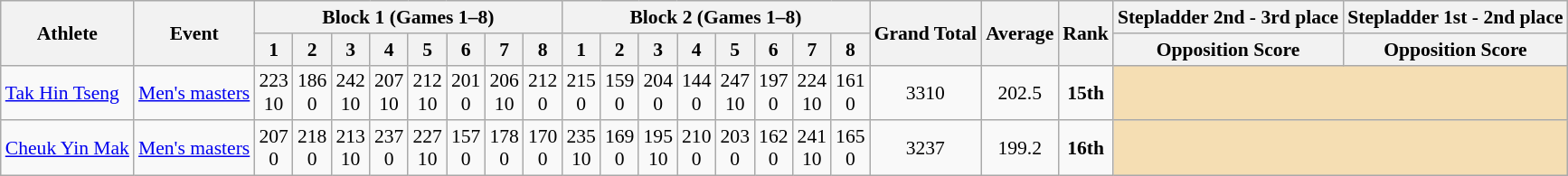<table class="wikitable" border="1" style="font-size:90%">
<tr>
<th rowspan=2>Athlete</th>
<th rowspan=2>Event</th>
<th colspan=8>Block 1 (Games 1–8)</th>
<th colspan=8>Block 2 (Games 1–8)</th>
<th rowspan=2>Grand Total</th>
<th rowspan=2>Average</th>
<th rowspan=2>Rank</th>
<th>Stepladder 2nd - 3rd place</th>
<th>Stepladder 1st - 2nd place</th>
</tr>
<tr>
<th>1</th>
<th>2</th>
<th>3</th>
<th>4</th>
<th>5</th>
<th>6</th>
<th>7</th>
<th>8</th>
<th>1</th>
<th>2</th>
<th>3</th>
<th>4</th>
<th>5</th>
<th>6</th>
<th>7</th>
<th>8</th>
<th>Opposition Score</th>
<th>Opposition Score</th>
</tr>
<tr>
<td><a href='#'>Tak Hin Tseng</a></td>
<td><a href='#'>Men's masters</a></td>
<td align=center>223<br>10</td>
<td align=center>186<br>0</td>
<td align=center>242<br>10</td>
<td align=center>207<br>10</td>
<td align=center>212<br>10</td>
<td align=center>201<br>0</td>
<td align=center>206<br>10</td>
<td align=center>212<br>0</td>
<td align=center>215<br>0</td>
<td align=center>159<br>0</td>
<td align=center>204<br>0</td>
<td align=center>144<br>0</td>
<td align=center>247<br>10</td>
<td align=center>197<br>0</td>
<td align=center>224<br>10</td>
<td align=center>161<br>0</td>
<td align=center>3310</td>
<td align=center>202.5</td>
<td align=center><strong>15th</strong></td>
<td align="center" bgcolor=wheat colspan=2></td>
</tr>
<tr>
<td><a href='#'>Cheuk Yin Mak</a></td>
<td><a href='#'>Men's masters</a></td>
<td align=center>207<br>0</td>
<td align=center>218<br>0</td>
<td align=center>213<br>10</td>
<td align=center>237<br>0</td>
<td align=center>227<br>10</td>
<td align=center>157<br>0</td>
<td align=center>178<br>0</td>
<td align=center>170<br>0</td>
<td align=center>235<br>10</td>
<td align=center>169<br>0</td>
<td align=center>195<br>10</td>
<td align=center>210<br>0</td>
<td align=center>203<br>0</td>
<td align=center>162<br>0</td>
<td align=center>241<br>10</td>
<td align=center>165<br>0</td>
<td align=center>3237</td>
<td align=center>199.2</td>
<td align=center><strong>16th</strong></td>
<td align="center" bgcolor=wheat colspan=2></td>
</tr>
</table>
